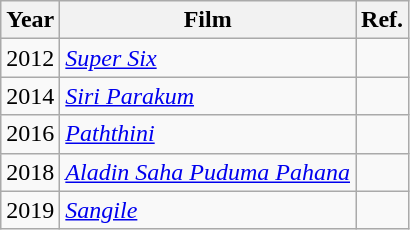<table class="wikitable">
<tr>
<th>Year</th>
<th>Film</th>
<th>Ref.</th>
</tr>
<tr>
<td>2012</td>
<td><em><a href='#'>Super Six</a></em></td>
<td></td>
</tr>
<tr>
<td>2014</td>
<td><em><a href='#'>Siri Parakum</a></em></td>
<td></td>
</tr>
<tr>
<td>2016</td>
<td><em><a href='#'>Paththini</a></em></td>
<td></td>
</tr>
<tr>
<td>2018</td>
<td><em><a href='#'>Aladin Saha Puduma Pahana</a></em></td>
<td></td>
</tr>
<tr>
<td>2019</td>
<td><em><a href='#'>Sangile</a></em></td>
<td></td>
</tr>
</table>
